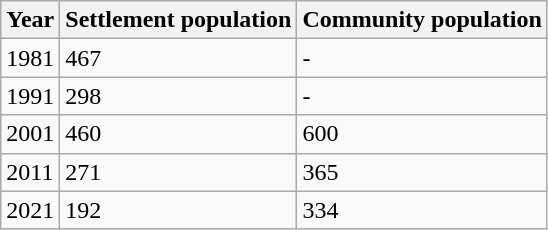<table class="wikitable">
<tr>
<th>Year</th>
<th>Settlement population</th>
<th>Community population</th>
</tr>
<tr>
<td>1981</td>
<td>467</td>
<td>-</td>
</tr>
<tr>
<td>1991</td>
<td>298</td>
<td>-</td>
</tr>
<tr>
<td>2001</td>
<td>460</td>
<td>600</td>
</tr>
<tr>
<td>2011</td>
<td>271</td>
<td>365</td>
</tr>
<tr>
<td>2021</td>
<td>192</td>
<td>334</td>
</tr>
</table>
